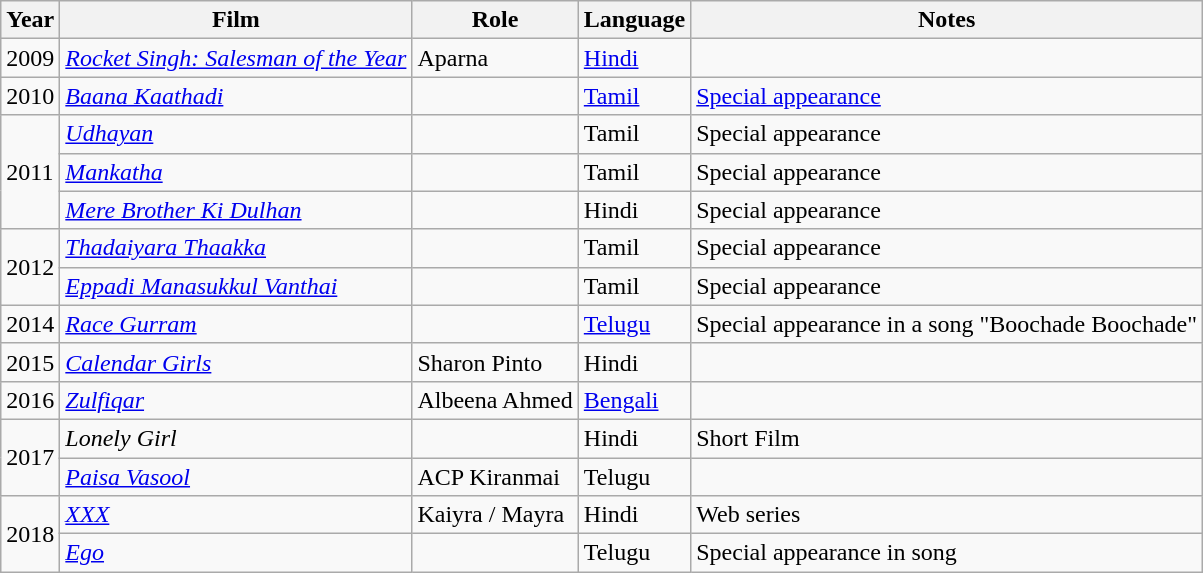<table class="wikitable">
<tr>
<th>Year</th>
<th>Film</th>
<th>Role</th>
<th>Language</th>
<th>Notes</th>
</tr>
<tr>
<td rowspan="1">2009</td>
<td><em><a href='#'>Rocket Singh: Salesman of the Year</a></em></td>
<td>Aparna</td>
<td><a href='#'>Hindi</a></td>
<td></td>
</tr>
<tr>
<td rowspan="1">2010</td>
<td><em><a href='#'>Baana Kaathadi</a></em></td>
<td></td>
<td><a href='#'>Tamil</a></td>
<td><a href='#'>Special appearance</a></td>
</tr>
<tr>
<td rowspan="3">2011</td>
<td><em><a href='#'>Udhayan</a></em></td>
<td></td>
<td>Tamil</td>
<td>Special appearance</td>
</tr>
<tr>
<td><em><a href='#'>Mankatha</a></em></td>
<td></td>
<td>Tamil</td>
<td>Special appearance</td>
</tr>
<tr>
<td><em><a href='#'>Mere Brother Ki Dulhan</a></em></td>
<td></td>
<td>Hindi</td>
<td>Special appearance</td>
</tr>
<tr>
<td rowspan="2">2012</td>
<td><em><a href='#'>Thadaiyara Thaakka</a></em></td>
<td></td>
<td>Tamil</td>
<td>Special appearance</td>
</tr>
<tr>
<td><em><a href='#'>Eppadi Manasukkul Vanthai</a></em></td>
<td></td>
<td>Tamil</td>
<td>Special appearance</td>
</tr>
<tr>
<td>2014</td>
<td><em><a href='#'>Race Gurram</a></em></td>
<td></td>
<td><a href='#'>Telugu</a></td>
<td>Special appearance in a song "Boochade Boochade"</td>
</tr>
<tr>
<td>2015</td>
<td><em><a href='#'>Calendar Girls</a></em></td>
<td>Sharon Pinto</td>
<td>Hindi</td>
<td></td>
</tr>
<tr>
<td rowspan="1">2016</td>
<td><em><a href='#'>Zulfiqar</a></em></td>
<td>Albeena Ahmed</td>
<td><a href='#'>Bengali</a></td>
<td></td>
</tr>
<tr>
<td rowspan="2">2017</td>
<td><em>Lonely Girl</em></td>
<td></td>
<td>Hindi</td>
<td>Short Film</td>
</tr>
<tr>
<td><em><a href='#'>Paisa Vasool</a></em></td>
<td>ACP Kiranmai</td>
<td>Telugu</td>
<td></td>
</tr>
<tr>
<td rowspan="2">2018</td>
<td><em><a href='#'>XXX</a></em></td>
<td>Kaiyra / Mayra</td>
<td>Hindi</td>
<td>Web series</td>
</tr>
<tr>
<td><em><a href='#'>Ego</a></em></td>
<td></td>
<td>Telugu</td>
<td>Special appearance in song</td>
</tr>
</table>
